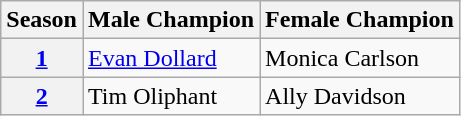<table class="wikitable">
<tr>
<th>Season</th>
<th>Male Champion</th>
<th>Female Champion</th>
</tr>
<tr>
<th><a href='#'>1</a></th>
<td><a href='#'>Evan Dollard</a></td>
<td>Monica Carlson</td>
</tr>
<tr>
<th><a href='#'>2</a></th>
<td>Tim Oliphant</td>
<td>Ally Davidson</td>
</tr>
</table>
